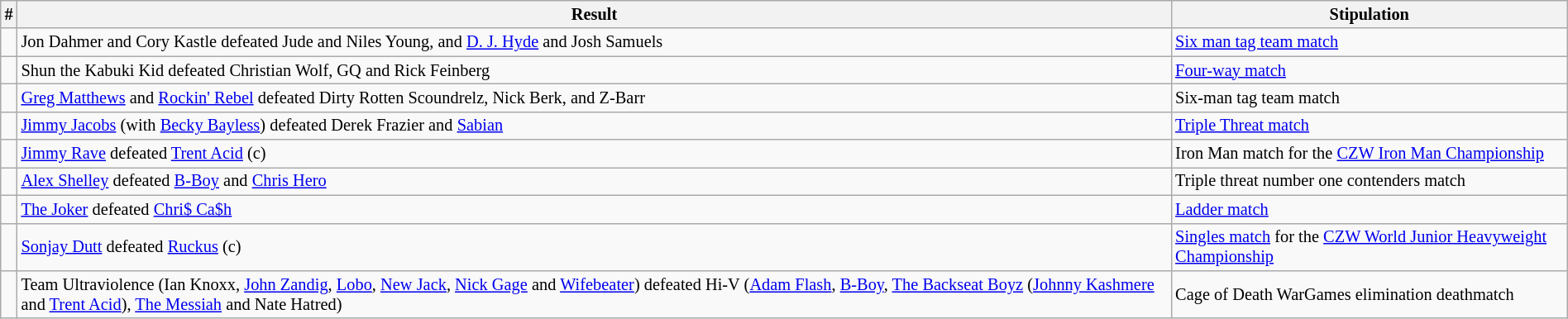<table class="wikitable sortable" style="font-size:85%; text-align:left; width:100%;">
<tr>
<th><strong>#</strong></th>
<th><strong>Result</strong></th>
<th><strong>Stipulation</strong></th>
</tr>
<tr>
<td></td>
<td>Jon Dahmer and Cory Kastle defeated Jude and Niles Young, and <a href='#'>D. J. Hyde</a> and Josh Samuels</td>
<td><a href='#'>Six man tag team match</a></td>
</tr>
<tr>
<td></td>
<td>Shun the Kabuki Kid defeated Christian Wolf, GQ and Rick Feinberg</td>
<td><a href='#'>Four-way match</a></td>
</tr>
<tr>
<td></td>
<td><a href='#'>Greg Matthews</a> and <a href='#'>Rockin' Rebel</a> defeated Dirty Rotten Scoundrelz, Nick Berk, and Z-Barr</td>
<td>Six-man tag team match</td>
</tr>
<tr>
<td></td>
<td><a href='#'>Jimmy Jacobs</a> (with <a href='#'>Becky Bayless</a>) defeated Derek Frazier and <a href='#'>Sabian</a></td>
<td><a href='#'>Triple Threat match</a></td>
</tr>
<tr>
<td></td>
<td><a href='#'>Jimmy Rave</a> defeated <a href='#'>Trent Acid</a> (c)</td>
<td>Iron Man match for the <a href='#'>CZW Iron Man Championship</a></td>
</tr>
<tr>
<td></td>
<td><a href='#'>Alex Shelley</a> defeated <a href='#'>B-Boy</a> and <a href='#'>Chris Hero</a></td>
<td>Triple threat number one contenders match</td>
</tr>
<tr>
<td></td>
<td><a href='#'>The Joker</a> defeated <a href='#'>Chri$ Ca$h</a></td>
<td><a href='#'>Ladder match</a></td>
</tr>
<tr>
<td></td>
<td><a href='#'>Sonjay Dutt</a> defeated <a href='#'>Ruckus</a> (c)</td>
<td><a href='#'>Singles match</a> for the <a href='#'>CZW World Junior Heavyweight Championship</a></td>
</tr>
<tr>
<td></td>
<td>Team Ultraviolence (Ian Knoxx, <a href='#'>John Zandig</a>, <a href='#'>Lobo</a>, <a href='#'>New Jack</a>, <a href='#'>Nick Gage</a> and <a href='#'>Wifebeater</a>) defeated Hi-V (<a href='#'>Adam Flash</a>, <a href='#'>B-Boy</a>, <a href='#'>The Backseat Boyz</a> (<a href='#'>Johnny Kashmere</a> and <a href='#'>Trent Acid</a>), <a href='#'>The Messiah</a> and Nate Hatred)</td>
<td>Cage of Death WarGames elimination deathmatch</td>
</tr>
</table>
